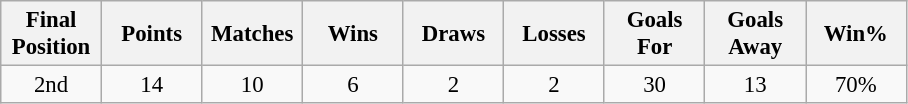<table class="wikitable" style="font-size: 95%; text-align: center;">
<tr>
<th width=60>Final Position</th>
<th width=60>Points</th>
<th width=60>Matches</th>
<th width=60>Wins</th>
<th width=60>Draws</th>
<th width=60>Losses</th>
<th width=60>Goals For</th>
<th width=60>Goals Away</th>
<th width=60>Win%</th>
</tr>
<tr>
<td>2nd</td>
<td>14</td>
<td>10</td>
<td>6</td>
<td>2</td>
<td>2</td>
<td>30</td>
<td>13</td>
<td>70%</td>
</tr>
</table>
